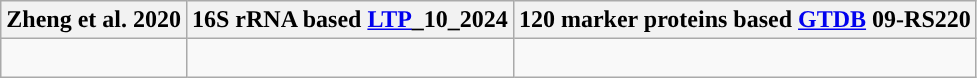<table class="wikitable">
<tr>
<th colspan=1>Zheng et al. 2020</th>
<th colspan=1>16S rRNA based <a href='#'>LTP</a>_10_2024</th>
<th colspan=1>120 marker proteins based <a href='#'>GTDB</a> 09-RS220</th>
</tr>
<tr>
<td style="vertical-align:top"><br></td>
<td><br></td>
<td><br></td>
</tr>
</table>
